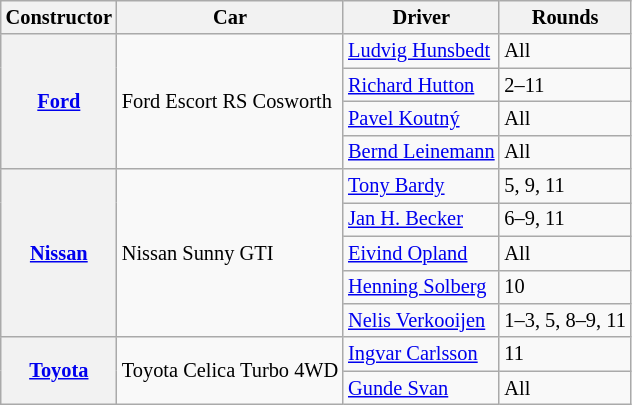<table class="wikitable" style="font-size: 85%">
<tr>
<th>Constructor</th>
<th>Car</th>
<th>Driver</th>
<th>Rounds</th>
</tr>
<tr>
<th rowspan=4><a href='#'>Ford</a></th>
<td rowspan=4>Ford Escort RS Cosworth</td>
<td> <a href='#'>Ludvig Hunsbedt</a></td>
<td>All</td>
</tr>
<tr>
<td> <a href='#'>Richard Hutton</a></td>
<td>2–11</td>
</tr>
<tr>
<td> <a href='#'>Pavel Koutný</a></td>
<td>All</td>
</tr>
<tr>
<td> <a href='#'>Bernd Leinemann</a></td>
<td>All</td>
</tr>
<tr>
<th rowspan=5><a href='#'>Nissan</a></th>
<td rowspan=5>Nissan Sunny GTI</td>
<td> <a href='#'>Tony Bardy</a></td>
<td>5, 9, 11</td>
</tr>
<tr>
<td> <a href='#'>Jan H. Becker</a></td>
<td>6–9, 11</td>
</tr>
<tr>
<td> <a href='#'>Eivind Opland</a></td>
<td>All</td>
</tr>
<tr>
<td> <a href='#'>Henning Solberg</a></td>
<td>10</td>
</tr>
<tr>
<td> <a href='#'>Nelis Verkooijen</a></td>
<td>1–3, 5, 8–9, 11</td>
</tr>
<tr>
<th rowspan=2><a href='#'>Toyota</a></th>
<td rowspan=2>Toyota Celica Turbo 4WD</td>
<td> <a href='#'>Ingvar Carlsson</a></td>
<td>11</td>
</tr>
<tr>
<td> <a href='#'>Gunde Svan</a></td>
<td>All</td>
</tr>
</table>
